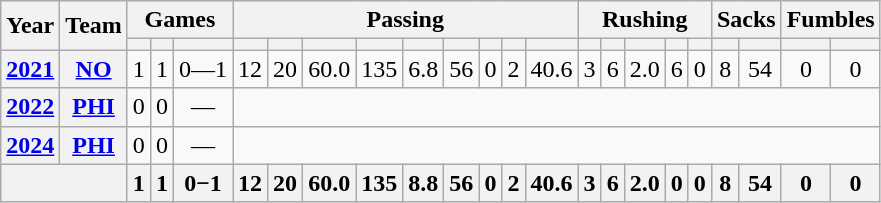<table class="wikitable" style="text-align:center;">
<tr>
<th rowspan="2">Year</th>
<th rowspan="2">Team</th>
<th colspan="3">Games</th>
<th colspan="9">Passing</th>
<th colspan="5">Rushing</th>
<th colspan="2">Sacks</th>
<th colspan="2">Fumbles</th>
</tr>
<tr>
<th></th>
<th></th>
<th></th>
<th></th>
<th></th>
<th></th>
<th></th>
<th></th>
<th></th>
<th></th>
<th></th>
<th></th>
<th></th>
<th></th>
<th></th>
<th></th>
<th></th>
<th></th>
<th></th>
<th></th>
<th></th>
</tr>
<tr>
<th><a href='#'>2021</a></th>
<th><a href='#'>NO</a></th>
<td>1</td>
<td>1</td>
<td>0—1</td>
<td>12</td>
<td>20</td>
<td>60.0</td>
<td>135</td>
<td>6.8</td>
<td>56</td>
<td>0</td>
<td>2</td>
<td>40.6</td>
<td>3</td>
<td>6</td>
<td>2.0</td>
<td>6</td>
<td>0</td>
<td>8</td>
<td>54</td>
<td>0</td>
<td>0</td>
</tr>
<tr>
<th><a href='#'>2022</a></th>
<th><a href='#'>PHI</a></th>
<td>0</td>
<td>0</td>
<td>—</td>
<td colspan="18"></td>
</tr>
<tr>
<th><a href='#'>2024</a></th>
<th><a href='#'>PHI</a></th>
<td>0</td>
<td>0</td>
<td>—</td>
<td colspan="18"></td>
</tr>
<tr>
<th colspan="2"></th>
<th>1</th>
<th>1</th>
<th>0−1</th>
<th>12</th>
<th>20</th>
<th>60.0</th>
<th>135</th>
<th>8.8</th>
<th>56</th>
<th>0</th>
<th>2</th>
<th>40.6</th>
<th>3</th>
<th>6</th>
<th>2.0</th>
<th>0</th>
<th>0</th>
<th>8</th>
<th>54</th>
<th>0</th>
<th>0</th>
</tr>
</table>
